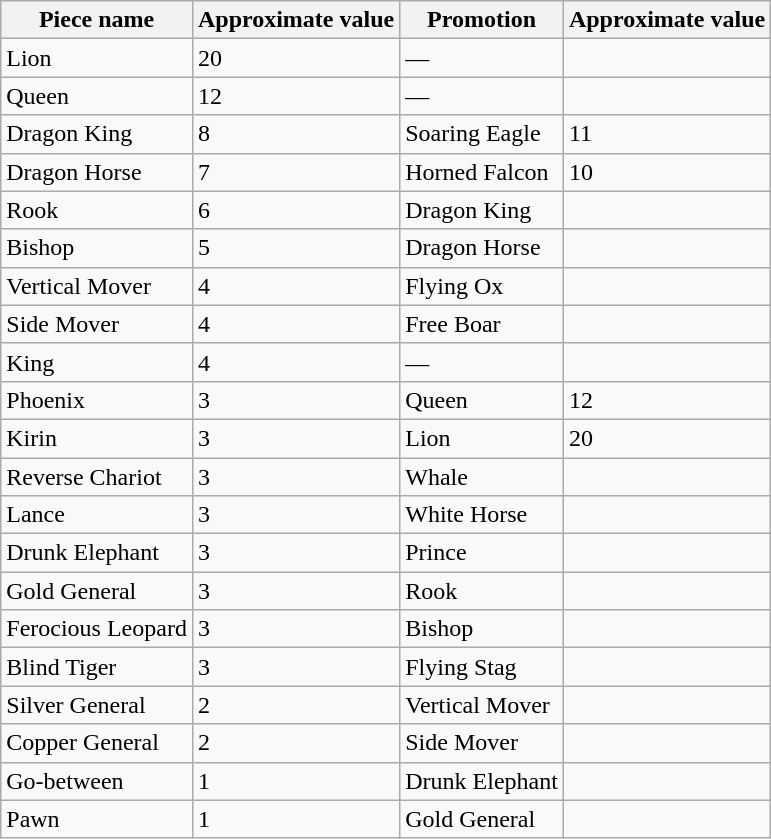<table class="wikitable sortable">
<tr>
<th>Piece name</th>
<th>Approximate value</th>
<th>Promotion</th>
<th>Approximate value</th>
</tr>
<tr>
<td>Lion</td>
<td>20</td>
<td>—</td>
<td></td>
</tr>
<tr>
<td>Queen</td>
<td>12</td>
<td>—</td>
<td></td>
</tr>
<tr>
<td>Dragon King</td>
<td>8</td>
<td>Soaring Eagle</td>
<td>11</td>
</tr>
<tr>
<td>Dragon Horse</td>
<td>7</td>
<td>Horned Falcon</td>
<td>10</td>
</tr>
<tr>
<td>Rook</td>
<td>6</td>
<td>Dragon King</td>
<td></td>
</tr>
<tr>
<td>Bishop</td>
<td>5</td>
<td>Dragon Horse</td>
<td></td>
</tr>
<tr>
<td>Vertical Mover</td>
<td>4</td>
<td>Flying Ox</td>
<td></td>
</tr>
<tr>
<td>Side Mover</td>
<td>4</td>
<td>Free Boar</td>
<td></td>
</tr>
<tr>
<td>King</td>
<td>4</td>
<td>—</td>
<td></td>
</tr>
<tr>
<td>Phoenix</td>
<td>3</td>
<td>Queen</td>
<td>12</td>
</tr>
<tr>
<td>Kirin</td>
<td>3</td>
<td>Lion</td>
<td>20</td>
</tr>
<tr>
<td>Reverse Chariot</td>
<td>3</td>
<td>Whale</td>
<td></td>
</tr>
<tr>
<td>Lance</td>
<td>3</td>
<td>White Horse</td>
<td></td>
</tr>
<tr>
<td>Drunk Elephant</td>
<td>3</td>
<td>Prince</td>
<td></td>
</tr>
<tr>
<td>Gold General</td>
<td>3</td>
<td>Rook</td>
<td></td>
</tr>
<tr>
<td>Ferocious Leopard</td>
<td>3</td>
<td>Bishop</td>
<td></td>
</tr>
<tr>
<td>Blind Tiger</td>
<td>3</td>
<td>Flying Stag</td>
<td></td>
</tr>
<tr>
<td>Silver General</td>
<td>2</td>
<td>Vertical Mover</td>
<td></td>
</tr>
<tr>
<td>Copper General</td>
<td>2</td>
<td>Side Mover</td>
<td></td>
</tr>
<tr>
<td>Go-between</td>
<td>1</td>
<td>Drunk Elephant</td>
<td></td>
</tr>
<tr>
<td>Pawn</td>
<td>1</td>
<td>Gold General</td>
<td></td>
</tr>
</table>
